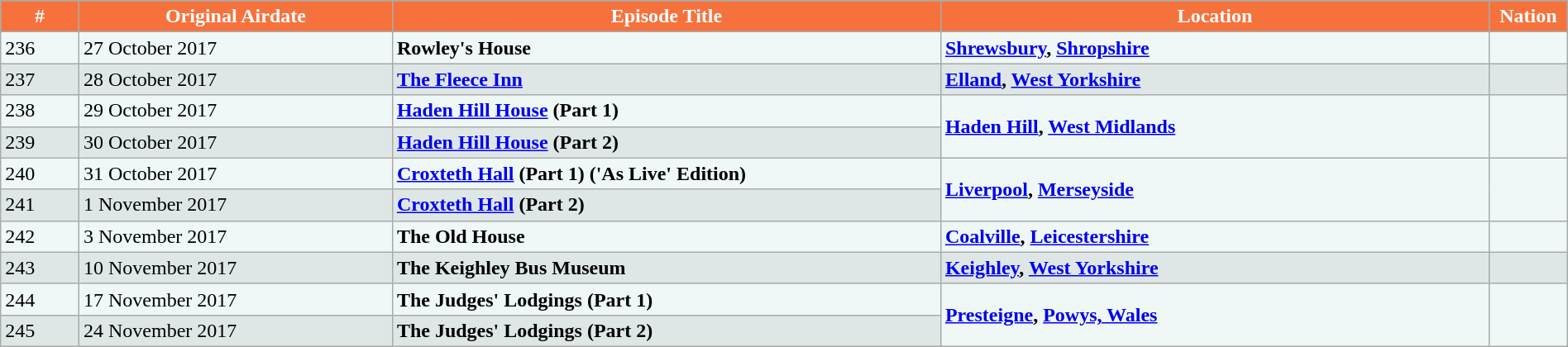<table class="wikitable" id="series_list" style="margin: auto; width: 100%">
<tr style="background:#964b00; color:white;">
<th style="width:5%; background:#F6723D;"><strong>#</strong></th>
<th style="width:20%; background:#F6723D;"><strong> Original Airdate</strong></th>
<th style="width:35%; background:#F6723D;"><strong>Episode Title</strong></th>
<th style="width:35%; background:#F6723D;"><strong>Location</strong></th>
<th style="width:35%; background:#F6723D;"><strong>Nation</strong></th>
</tr>
<tr style="background:#eff8f7;">
<td>236</td>
<td>27 October 2017</td>
<td><strong>Rowley's House</strong></td>
<td><strong><a href='#'>Shrewsbury</a>, <a href='#'>Shropshire</a></strong></td>
<td></td>
</tr>
<tr style="background:#dee7e6;">
<td>237</td>
<td>28 October 2017</td>
<td><strong><a href='#'>The Fleece Inn</a></strong></td>
<td><strong><a href='#'>Elland</a>, <a href='#'>West Yorkshire</a></strong></td>
<td></td>
</tr>
<tr style="background:#eff8f7;">
<td>238</td>
<td>29 October 2017</td>
<td><strong><a href='#'>Haden Hill House</a> (Part 1)</strong></td>
<td rowspan="2"><strong><a href='#'>Haden Hill</a>, <a href='#'>West Midlands</a></strong></td>
<td rowspan="2"></td>
</tr>
<tr style="background:#dee7e6;">
<td>239</td>
<td>30 October 2017</td>
<td><strong><a href='#'>Haden Hill House</a> (Part 2)</strong></td>
</tr>
<tr style="background:#eff8f7;">
<td>240</td>
<td>31 October 2017</td>
<td><strong><a href='#'>Croxteth Hall</a> (Part 1) ('As Live' Edition)</strong></td>
<td rowspan="2"><strong><a href='#'>Liverpool</a>, <a href='#'>Merseyside</a></strong></td>
<td rowspan="2"></td>
</tr>
<tr style="background:#dee7e6;">
<td>241</td>
<td>1 November 2017</td>
<td><strong><a href='#'>Croxteth Hall</a> (Part 2)</strong></td>
</tr>
<tr style="background:#eff8f7;">
<td>242</td>
<td>3 November 2017</td>
<td><strong>The Old House</strong></td>
<td><strong><a href='#'>Coalville</a>, <a href='#'>Leicestershire</a></strong></td>
<td></td>
</tr>
<tr style="background:#dee7e6;">
<td>243</td>
<td>10 November 2017</td>
<td><strong>The Keighley Bus Museum</strong></td>
<td><strong><a href='#'>Keighley</a>, <a href='#'>West Yorkshire</a></strong></td>
<td></td>
</tr>
<tr style="background:#eff8f7;">
<td>244</td>
<td>17 November 2017</td>
<td><strong>The Judges' Lodgings (Part 1)</strong></td>
<td rowspan="2"><strong><a href='#'>Presteigne</a>, <a href='#'>Powys, Wales</a></strong></td>
<td rowspan="2"></td>
</tr>
<tr style="background:#dee7e6;">
<td>245</td>
<td>24 November 2017</td>
<td><strong>The Judges' Lodgings (Part 2)</strong></td>
</tr>
</table>
